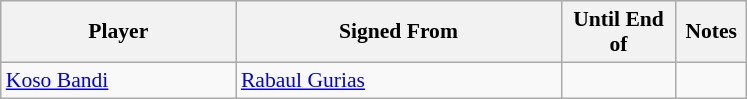<table class="wikitable" style="font-size:90%">
<tr style="background:#efefef;">
<th style="width:150px;">Player</th>
<th style="width:210px;">Signed From</th>
<th style="width:70px;">Until End of</th>
<th style="width:40px;">Notes</th>
</tr>
<tr>
<td><a href='#'>Koso Bandi</a></td>
<td><a href='#'>Rabaul Gurias</a></td>
<td></td>
<td></td>
</tr>
</table>
